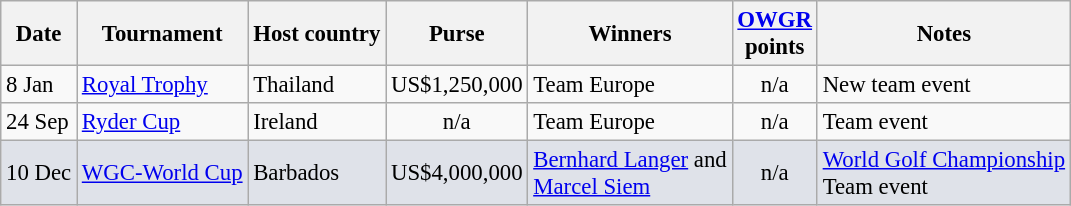<table class="wikitable" style="font-size:95%">
<tr>
<th>Date</th>
<th>Tournament</th>
<th>Host country</th>
<th>Purse</th>
<th>Winners</th>
<th><a href='#'>OWGR</a><br>points</th>
<th>Notes</th>
</tr>
<tr>
<td>8 Jan</td>
<td><a href='#'>Royal Trophy</a></td>
<td>Thailand</td>
<td align=right>US$1,250,000</td>
<td> Team Europe</td>
<td align=center>n/a</td>
<td>New team event</td>
</tr>
<tr>
<td>24 Sep</td>
<td><a href='#'>Ryder Cup</a></td>
<td>Ireland</td>
<td align=center>n/a</td>
<td> Team Europe</td>
<td align=center>n/a</td>
<td>Team event</td>
</tr>
<tr style="background:#dfe2e9;">
<td>10 Dec</td>
<td><a href='#'>WGC-World Cup</a></td>
<td>Barbados</td>
<td align=right>US$4,000,000</td>
<td> <a href='#'>Bernhard Langer</a> and<br> <a href='#'>Marcel Siem</a></td>
<td align=center>n/a</td>
<td><a href='#'>World Golf Championship</a><br>Team event</td>
</tr>
</table>
